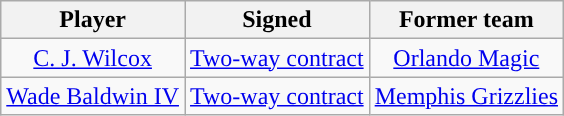<table class="wikitable sortable sortable" style="text-align: center">
<tr>
<th>Player</th>
<th>Signed</th>
<th>Former team</th>
</tr>
<tr style="text-align: center">
<td><a href='#'>C. J. Wilcox</a></td>
<td><a href='#'>Two-way contract</a></td>
<td><a href='#'>Orlando Magic</a></td>
</tr>
<tr style="text-align: center">
<td><a href='#'>Wade Baldwin IV</a></td>
<td><a href='#'>Two-way contract</a></td>
<td><a href='#'>Memphis Grizzlies</a></td>
</tr>
</table>
